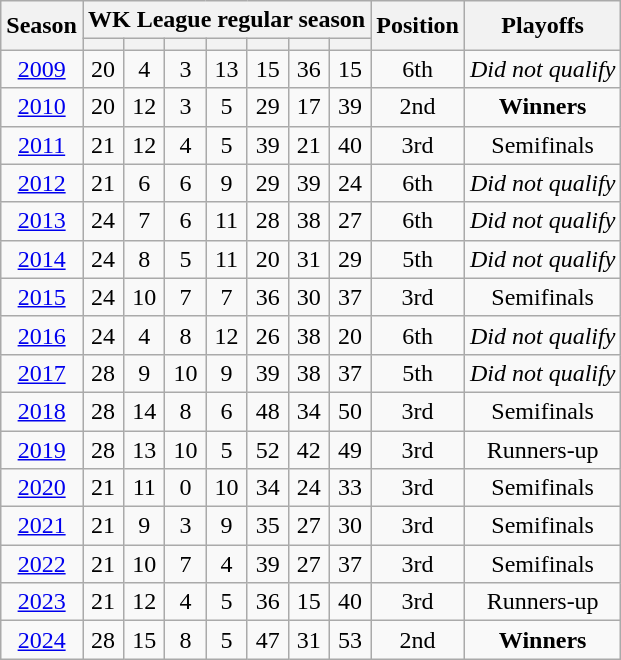<table class="wikitable sortable" style="text-align: center">
<tr>
<th scope="col" rowspan="2">Season</th>
<th colspan="7" class="unsortable">WK League regular season</th>
<th scope="col" rowspan=2  class="unsortable">Position</th>
<th scope="col" rowspan=2 class="unsortable">Playoffs</th>
</tr>
<tr>
<th></th>
<th></th>
<th></th>
<th></th>
<th></th>
<th></th>
<th></th>
</tr>
<tr>
<td><a href='#'>2009</a></td>
<td>20</td>
<td>4</td>
<td>3</td>
<td>13</td>
<td>15</td>
<td>36</td>
<td>15</td>
<td>6th</td>
<td><em>Did not qualify</em></td>
</tr>
<tr>
<td><a href='#'>2010</a></td>
<td>20</td>
<td>12</td>
<td>3</td>
<td>5</td>
<td>29</td>
<td>17</td>
<td>39</td>
<td>2nd</td>
<td><strong>Winners</strong></td>
</tr>
<tr>
<td><a href='#'>2011</a></td>
<td>21</td>
<td>12</td>
<td>4</td>
<td>5</td>
<td>39</td>
<td>21</td>
<td>40</td>
<td>3rd</td>
<td>Semifinals</td>
</tr>
<tr>
<td><a href='#'>2012</a></td>
<td>21</td>
<td>6</td>
<td>6</td>
<td>9</td>
<td>29</td>
<td>39</td>
<td>24</td>
<td>6th</td>
<td><em>Did not qualify</em></td>
</tr>
<tr>
<td><a href='#'>2013</a></td>
<td>24</td>
<td>7</td>
<td>6</td>
<td>11</td>
<td>28</td>
<td>38</td>
<td>27</td>
<td>6th</td>
<td><em>Did not qualify</em></td>
</tr>
<tr>
<td><a href='#'>2014</a></td>
<td>24</td>
<td>8</td>
<td>5</td>
<td>11</td>
<td>20</td>
<td>31</td>
<td>29</td>
<td>5th</td>
<td><em>Did not qualify</em></td>
</tr>
<tr>
<td><a href='#'>2015</a></td>
<td>24</td>
<td>10</td>
<td>7</td>
<td>7</td>
<td>36</td>
<td>30</td>
<td>37</td>
<td>3rd</td>
<td>Semifinals</td>
</tr>
<tr>
<td><a href='#'>2016</a></td>
<td>24</td>
<td>4</td>
<td>8</td>
<td>12</td>
<td>26</td>
<td>38</td>
<td>20</td>
<td>6th</td>
<td><em>Did not qualify</em></td>
</tr>
<tr>
<td><a href='#'>2017</a></td>
<td>28</td>
<td>9</td>
<td>10</td>
<td>9</td>
<td>39</td>
<td>38</td>
<td>37</td>
<td>5th</td>
<td><em>Did not qualify</em></td>
</tr>
<tr>
<td><a href='#'>2018</a></td>
<td>28</td>
<td>14</td>
<td>8</td>
<td>6</td>
<td>48</td>
<td>34</td>
<td>50</td>
<td>3rd</td>
<td>Semifinals</td>
</tr>
<tr>
<td><a href='#'>2019</a></td>
<td>28</td>
<td>13</td>
<td>10</td>
<td>5</td>
<td>52</td>
<td>42</td>
<td>49</td>
<td>3rd</td>
<td>Runners-up</td>
</tr>
<tr>
<td><a href='#'>2020</a></td>
<td>21</td>
<td>11</td>
<td>0</td>
<td>10</td>
<td>34</td>
<td>24</td>
<td>33</td>
<td>3rd</td>
<td>Semifinals</td>
</tr>
<tr>
<td><a href='#'>2021</a></td>
<td>21</td>
<td>9</td>
<td>3</td>
<td>9</td>
<td>35</td>
<td>27</td>
<td>30</td>
<td>3rd</td>
<td>Semifinals</td>
</tr>
<tr>
<td><a href='#'>2022</a></td>
<td>21</td>
<td>10</td>
<td>7</td>
<td>4</td>
<td>39</td>
<td>27</td>
<td>37</td>
<td>3rd</td>
<td>Semifinals</td>
</tr>
<tr>
<td><a href='#'>2023</a></td>
<td>21</td>
<td>12</td>
<td>4</td>
<td>5</td>
<td>36</td>
<td>15</td>
<td>40</td>
<td>3rd</td>
<td>Runners-up</td>
</tr>
<tr>
<td><a href='#'>2024</a></td>
<td>28</td>
<td>15</td>
<td>8</td>
<td>5</td>
<td>47</td>
<td>31</td>
<td>53</td>
<td>2nd</td>
<td><strong>Winners</strong></td>
</tr>
</table>
